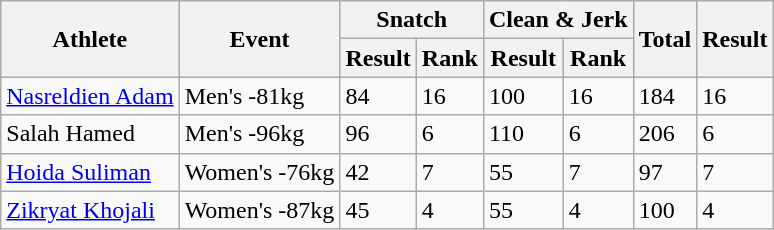<table class="wikitable">
<tr>
<th rowspan="2">Athlete</th>
<th rowspan="2">Event</th>
<th colspan="2">Snatch</th>
<th colspan="2">Clean & Jerk</th>
<th rowspan="2">Total</th>
<th rowspan="2">Result</th>
</tr>
<tr>
<th>Result</th>
<th>Rank</th>
<th>Result</th>
<th>Rank</th>
</tr>
<tr>
<td><a href='#'>Nasreldien Adam</a></td>
<td>Men's -81kg</td>
<td>84</td>
<td>16</td>
<td>100</td>
<td>16</td>
<td>184</td>
<td>16</td>
</tr>
<tr>
<td>Salah Hamed</td>
<td>Men's -96kg</td>
<td>96</td>
<td>6</td>
<td>110</td>
<td>6</td>
<td>206</td>
<td>6</td>
</tr>
<tr>
<td><a href='#'>Hoida Suliman</a></td>
<td>Women's -76kg</td>
<td>42</td>
<td>7</td>
<td>55</td>
<td>7</td>
<td>97</td>
<td>7</td>
</tr>
<tr>
<td><a href='#'>Zikryat Khojali</a></td>
<td>Women's -87kg</td>
<td>45</td>
<td>4</td>
<td>55</td>
<td>4</td>
<td>100</td>
<td>4</td>
</tr>
</table>
